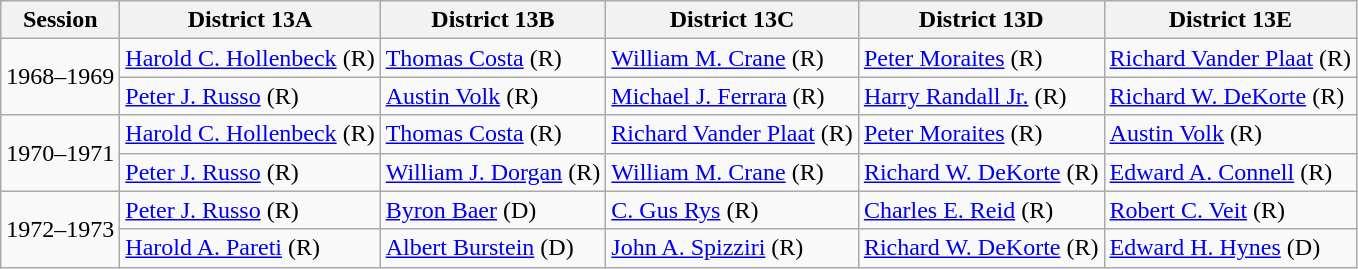<table class="wikitable">
<tr>
<th>Session</th>
<th>District 13A</th>
<th>District 13B</th>
<th>District 13C</th>
<th>District 13D</th>
<th>District 13E</th>
</tr>
<tr>
<td rowspan=2>1968–1969</td>
<td><a href='#'>Harold C. Hollenbeck</a> (R)</td>
<td><a href='#'>Thomas Costa</a> (R)</td>
<td><a href='#'>William M. Crane</a> (R)</td>
<td><a href='#'>Peter Moraites</a> (R)</td>
<td><a href='#'>Richard Vander Plaat</a> (R)</td>
</tr>
<tr>
<td><a href='#'>Peter J. Russo</a> (R)</td>
<td><a href='#'>Austin Volk</a> (R)</td>
<td><a href='#'>Michael J. Ferrara</a> (R)</td>
<td><a href='#'>Harry Randall Jr.</a> (R)</td>
<td><a href='#'>Richard W. DeKorte</a> (R)</td>
</tr>
<tr>
<td rowspan=2>1970–1971</td>
<td><a href='#'>Harold C. Hollenbeck</a> (R)</td>
<td><a href='#'>Thomas Costa</a> (R)</td>
<td><a href='#'>Richard Vander Plaat</a> (R)</td>
<td><a href='#'>Peter Moraites</a> (R)</td>
<td><a href='#'>Austin Volk</a> (R)</td>
</tr>
<tr>
<td><a href='#'>Peter J. Russo</a> (R)</td>
<td><a href='#'>William J. Dorgan</a> (R)</td>
<td><a href='#'>William M. Crane</a> (R)</td>
<td><a href='#'>Richard W. DeKorte</a> (R)</td>
<td><a href='#'>Edward A. Connell</a> (R)</td>
</tr>
<tr>
<td rowspan=2>1972–1973</td>
<td><a href='#'>Peter J. Russo</a> (R)</td>
<td><a href='#'>Byron Baer</a> (D)</td>
<td><a href='#'>C. Gus Rys</a> (R)</td>
<td><a href='#'>Charles E. Reid</a> (R)</td>
<td><a href='#'>Robert C. Veit</a> (R)</td>
</tr>
<tr>
<td><a href='#'>Harold A. Pareti</a> (R)</td>
<td><a href='#'>Albert Burstein</a> (D)</td>
<td><a href='#'>John A. Spizziri</a> (R)</td>
<td><a href='#'>Richard W. DeKorte</a> (R)</td>
<td><a href='#'>Edward H. Hynes</a> (D)</td>
</tr>
</table>
